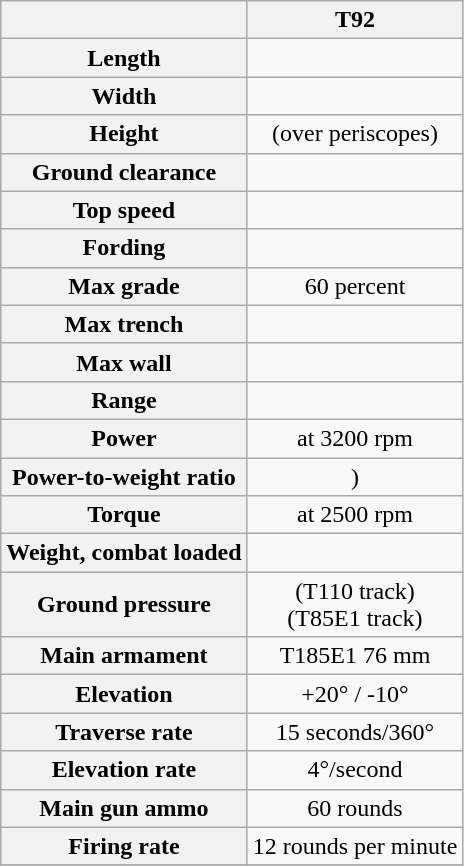<table class="wikitable">
<tr style="text-align:center;">
<th></th>
<th>T92</th>
</tr>
<tr style="text-align:center;">
<th>Length</th>
<td></td>
</tr>
<tr style="text-align:center;">
<th>Width</th>
<td></td>
</tr>
<tr style="text-align:center;">
<th>Height</th>
<td> (over periscopes)</td>
</tr>
<tr style="text-align:center;">
<th>Ground clearance</th>
<td></td>
</tr>
<tr style="text-align:center;">
<th>Top speed</th>
<td></td>
</tr>
<tr style="text-align:center;">
<th>Fording</th>
<td></td>
</tr>
<tr style="text-align:center;">
<th>Max grade</th>
<td>60 percent</td>
</tr>
<tr style="text-align:center;">
<th>Max trench</th>
<td></td>
</tr>
<tr style="text-align:center;">
<th>Max wall</th>
<td></td>
</tr>
<tr style="text-align:center;">
<th>Range</th>
<td></td>
</tr>
<tr style="text-align:center;">
<th>Power</th>
<td> at 3200 rpm</td>
</tr>
<tr style="text-align:center;">
<th>Power-to-weight ratio</th>
<td>)</td>
</tr>
<tr style="text-align:center;">
<th>Torque</th>
<td> at 2500 rpm</td>
</tr>
<tr style="text-align:center;">
<th>Weight, combat loaded</th>
<td></td>
</tr>
<tr style="text-align:center;">
<th>Ground pressure</th>
<td> (T110 track)<br> (T85E1 track)</td>
</tr>
<tr style="text-align:center;">
<th>Main armament</th>
<td>T185E1 76 mm</td>
</tr>
<tr style="text-align:center;">
<th>Elevation</th>
<td>+20° / -10°</td>
</tr>
<tr style="text-align:center;">
<th>Traverse rate</th>
<td>15 seconds/360°</td>
</tr>
<tr style="text-align:center;">
<th>Elevation rate</th>
<td>4°/second</td>
</tr>
<tr style="text-align:center;">
<th>Main gun ammo</th>
<td>60 rounds</td>
</tr>
<tr style="text-align:center;">
<th>Firing rate</th>
<td>12 rounds per minute</td>
</tr>
<tr style="text-align:center;">
</tr>
</table>
